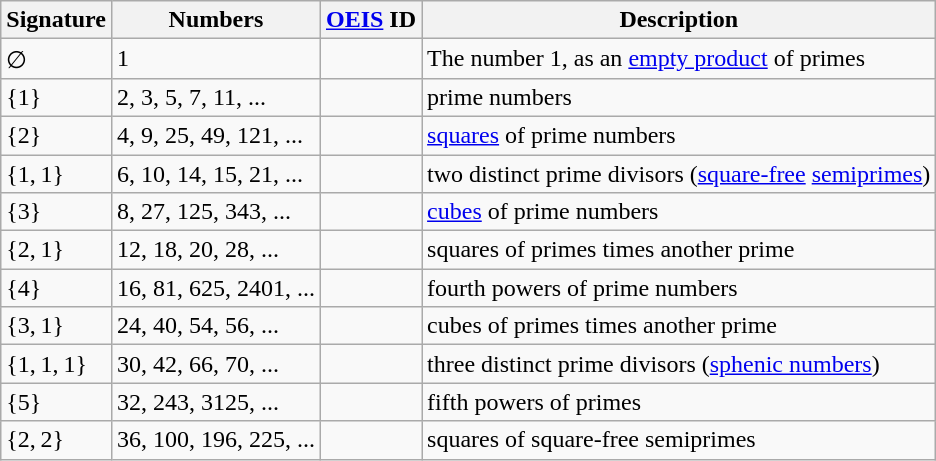<table class="wikitable">
<tr>
<th>Signature</th>
<th>Numbers</th>
<th><a href='#'>OEIS</a> ID</th>
<th>Description</th>
</tr>
<tr>
<td>∅</td>
<td>1</td>
<td></td>
<td>The number 1, as an <a href='#'>empty product</a> of primes</td>
</tr>
<tr>
<td>{1}</td>
<td>2, 3, 5, 7, 11, ...</td>
<td></td>
<td>prime numbers</td>
</tr>
<tr>
<td>{2}</td>
<td>4, 9, 25, 49, 121, ...</td>
<td></td>
<td><a href='#'>squares</a> of prime numbers</td>
</tr>
<tr>
<td>{1, 1}</td>
<td>6, 10, 14, 15, 21, ...</td>
<td></td>
<td>two distinct prime divisors (<a href='#'>square-free</a> <a href='#'>semiprimes</a>)</td>
</tr>
<tr>
<td>{3}</td>
<td>8, 27, 125, 343, ...</td>
<td></td>
<td><a href='#'>cubes</a> of prime numbers</td>
</tr>
<tr>
<td>{2, 1}</td>
<td>12, 18, 20, 28, ...</td>
<td></td>
<td>squares of primes times another prime</td>
</tr>
<tr>
<td>{4}</td>
<td>16, 81, 625, 2401, ...</td>
<td></td>
<td>fourth powers of prime numbers</td>
</tr>
<tr>
<td>{3, 1}</td>
<td>24, 40, 54, 56, ...</td>
<td></td>
<td>cubes of primes times another prime</td>
</tr>
<tr>
<td>{1, 1, 1}</td>
<td>30, 42, 66, 70, ...</td>
<td></td>
<td>three distinct prime divisors (<a href='#'>sphenic numbers</a>)</td>
</tr>
<tr>
<td>{5}</td>
<td>32, 243, 3125, ...</td>
<td></td>
<td>fifth powers of primes</td>
</tr>
<tr>
<td>{2, 2}</td>
<td>36, 100, 196, 225, ...</td>
<td></td>
<td>squares of square-free semiprimes</td>
</tr>
</table>
